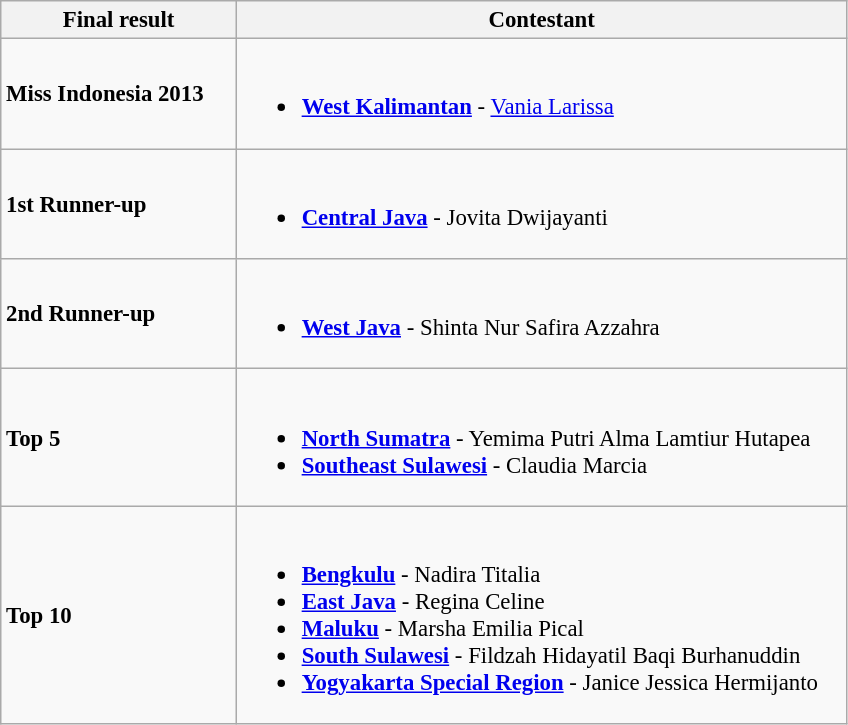<table class="wikitable" style="font-size: 95%;">
<tr>
<th width="150">Final result</th>
<th width="400">Contestant</th>
</tr>
<tr>
<td><strong>Miss Indonesia 2013</strong></td>
<td><br><ul><li> <strong><a href='#'>West Kalimantan</a></strong> - <a href='#'>Vania Larissa</a></li></ul></td>
</tr>
<tr>
<td><strong>1st Runner-up</strong></td>
<td><br><ul><li> <strong><a href='#'>Central Java</a></strong> - Jovita Dwijayanti</li></ul></td>
</tr>
<tr>
<td><strong>2nd Runner-up</strong></td>
<td><br><ul><li> <strong><a href='#'>West Java</a></strong> - Shinta Nur Safira Azzahra</li></ul></td>
</tr>
<tr>
<td><strong>Top 5</strong></td>
<td><br><ul><li> <strong><a href='#'>North Sumatra</a></strong> - Yemima Putri Alma Lamtiur Hutapea</li><li> <strong><a href='#'>Southeast Sulawesi</a></strong> - Claudia Marcia</li></ul></td>
</tr>
<tr>
<td><strong>Top 10</strong></td>
<td><br><ul><li> <strong><a href='#'>Bengkulu</a></strong> - Nadira Titalia</li><li> <strong><a href='#'>East Java</a></strong> - Regina Celine</li><li> <strong><a href='#'>Maluku</a></strong> - Marsha Emilia Pical</li><li> <strong><a href='#'>South Sulawesi</a></strong> - Fildzah Hidayatil Baqi Burhanuddin</li><li> <strong><a href='#'>Yogyakarta Special Region</a></strong> - Janice Jessica Hermijanto</li></ul></td>
</tr>
</table>
